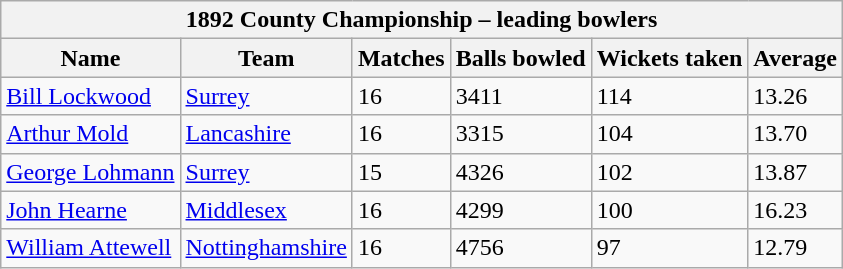<table class="wikitable">
<tr>
<th bgcolor="#efefef" colspan="6">1892 County Championship – leading bowlers</th>
</tr>
<tr bgcolor="#efefef">
<th>Name</th>
<th>Team</th>
<th>Matches</th>
<th>Balls bowled</th>
<th>Wickets taken</th>
<th>Average</th>
</tr>
<tr>
<td><a href='#'>Bill Lockwood</a></td>
<td><a href='#'>Surrey</a></td>
<td>16</td>
<td>3411</td>
<td>114</td>
<td>13.26</td>
</tr>
<tr>
<td><a href='#'>Arthur Mold</a></td>
<td><a href='#'>Lancashire</a></td>
<td>16</td>
<td>3315</td>
<td>104</td>
<td>13.70</td>
</tr>
<tr>
<td><a href='#'>George Lohmann</a></td>
<td><a href='#'>Surrey</a></td>
<td>15</td>
<td>4326</td>
<td>102</td>
<td>13.87</td>
</tr>
<tr>
<td><a href='#'>John Hearne</a></td>
<td><a href='#'>Middlesex</a></td>
<td>16</td>
<td>4299</td>
<td>100</td>
<td>16.23</td>
</tr>
<tr>
<td><a href='#'>William Attewell</a></td>
<td><a href='#'>Nottinghamshire</a></td>
<td>16</td>
<td>4756</td>
<td>97</td>
<td>12.79</td>
</tr>
</table>
